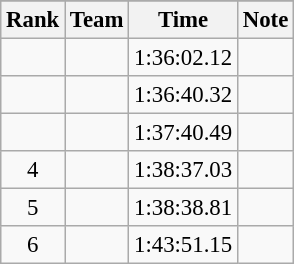<table class="wikitable sortable" style=" text-align:center; font-size:95%;">
<tr>
</tr>
<tr>
<th>Rank</th>
<th>Team</th>
<th>Time</th>
<th>Note</th>
</tr>
<tr>
<td></td>
<td align=left></td>
<td>1:36:02.12</td>
<td></td>
</tr>
<tr>
<td></td>
<td align=left></td>
<td>1:36:40.32</td>
<td></td>
</tr>
<tr>
<td></td>
<td align=left></td>
<td>1:37:40.49</td>
<td></td>
</tr>
<tr>
<td>4</td>
<td align=left></td>
<td>1:38:37.03</td>
<td></td>
</tr>
<tr>
<td>5</td>
<td align=left></td>
<td>1:38:38.81</td>
<td></td>
</tr>
<tr>
<td>6</td>
<td align=left></td>
<td>1:43:51.15</td>
<td></td>
</tr>
</table>
